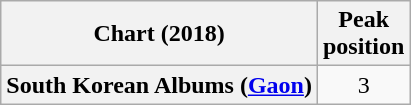<table class="wikitable sortable plainrowheaders" style="text-align:center">
<tr>
<th scope="col">Chart (2018)</th>
<th scope="col">Peak<br> position</th>
</tr>
<tr>
<th scope="row">South Korean Albums (<a href='#'>Gaon</a>)</th>
<td>3</td>
</tr>
</table>
